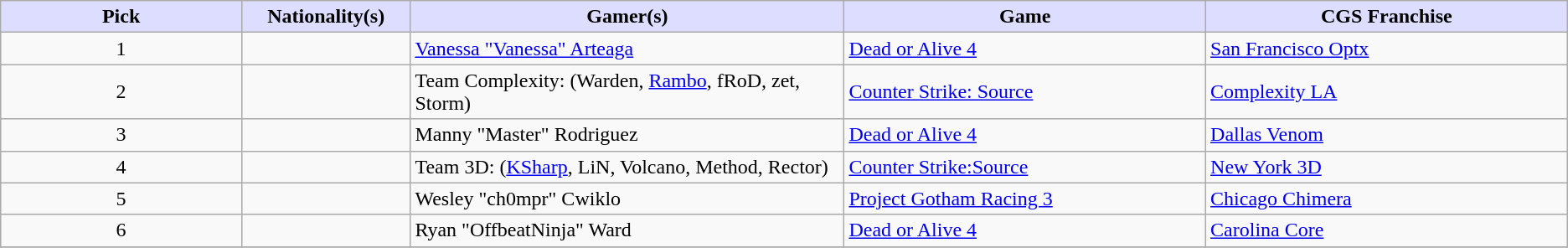<table class="wikitable">
<tr>
<th style="background:#DDDDFF;" width="10%">Pick</th>
<th style="background:#DDDDFF;" width="5%">Nationality(s)</th>
<th style="background:#DDDDFF;" width="18%">Gamer(s)</th>
<th style="background:#DDDDFF;" width="15%">Game</th>
<th style="background:#DDDDFF;" width="15%">CGS Franchise</th>
</tr>
<tr>
<td align=center>1</td>
<td></td>
<td><a href='#'>Vanessa "Vanessa" Arteaga</a></td>
<td><a href='#'>Dead or Alive 4</a></td>
<td><a href='#'>San Francisco Optx</a></td>
</tr>
<tr>
<td align=center>2</td>
<td> </td>
<td>Team Complexity: (Warden, <a href='#'>Rambo</a>, fRoD, zet, Storm)</td>
<td><a href='#'>Counter Strike: Source</a></td>
<td><a href='#'>Complexity LA</a></td>
</tr>
<tr>
<td align=center>3</td>
<td></td>
<td>Manny "Master" Rodriguez</td>
<td><a href='#'>Dead or Alive 4</a></td>
<td><a href='#'>Dallas Venom</a></td>
</tr>
<tr>
<td align=center>4</td>
<td> </td>
<td>Team 3D: (<a href='#'>KSharp</a>, LiN, Volcano, Method, Rector)</td>
<td><a href='#'>Counter Strike:Source</a></td>
<td><a href='#'>New York 3D</a></td>
</tr>
<tr>
<td align=center>5</td>
<td></td>
<td>Wesley "ch0mpr" Cwiklo</td>
<td><a href='#'>Project Gotham Racing 3</a></td>
<td><a href='#'>Chicago Chimera</a></td>
</tr>
<tr>
<td align=center>6</td>
<td></td>
<td>Ryan "OffbeatNinja" Ward</td>
<td><a href='#'>Dead or Alive 4</a></td>
<td><a href='#'>Carolina Core</a></td>
</tr>
<tr>
</tr>
</table>
